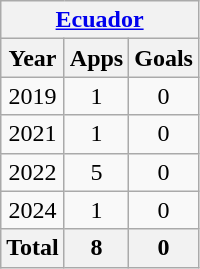<table class="wikitable" style="text-align:center">
<tr>
<th colspan=4><a href='#'>Ecuador</a></th>
</tr>
<tr>
<th>Year</th>
<th>Apps</th>
<th>Goals</th>
</tr>
<tr>
<td>2019</td>
<td>1</td>
<td>0</td>
</tr>
<tr>
<td>2021</td>
<td>1</td>
<td>0</td>
</tr>
<tr>
<td>2022</td>
<td>5</td>
<td>0</td>
</tr>
<tr>
<td>2024</td>
<td>1</td>
<td>0</td>
</tr>
<tr>
<th>Total</th>
<th>8</th>
<th>0</th>
</tr>
</table>
